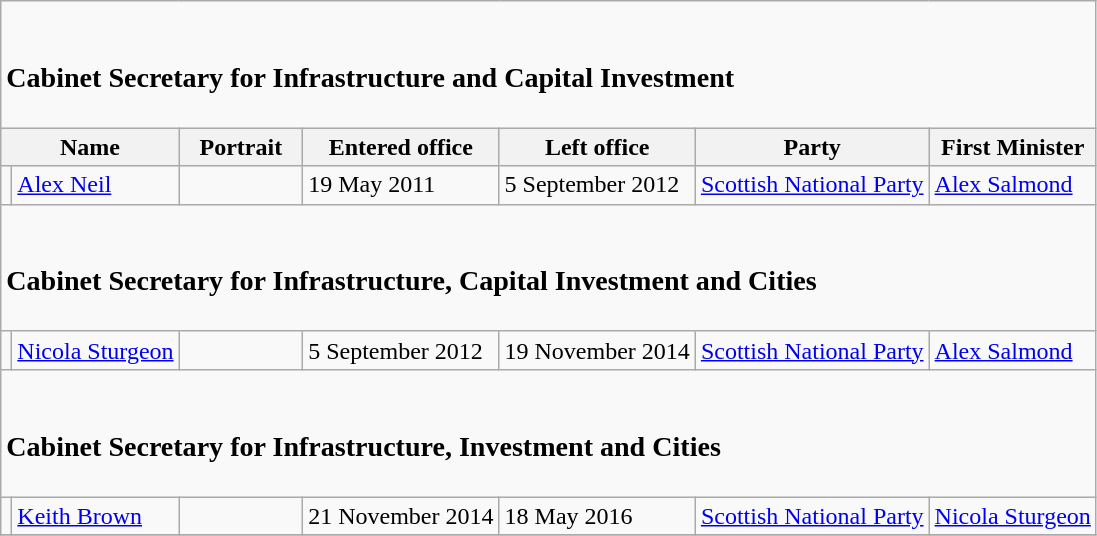<table class="wikitable" style="margin: 0 0 0 1em; background: #f9f9f9; border: 1px #aaaaaa solid; border-collapse: collapse; ">
<tr>
<td colspan="7"><br><h3>Cabinet Secretary for Infrastructure and Capital Investment</h3></td>
</tr>
<tr>
<th colspan="2">Name</th>
<th width=75>Portrait</th>
<th>Entered office</th>
<th>Left office</th>
<th>Party</th>
<th>First Minister</th>
</tr>
<tr>
<td></td>
<td><a href='#'>Alex Neil</a></td>
<td></td>
<td>19 May 2011</td>
<td>5 September 2012</td>
<td><a href='#'>Scottish National Party</a></td>
<td><a href='#'>Alex Salmond</a></td>
</tr>
<tr>
<td colspan="7"><br><h3>Cabinet Secretary for Infrastructure, Capital Investment and Cities</h3></td>
</tr>
<tr>
<td></td>
<td><a href='#'>Nicola Sturgeon</a></td>
<td></td>
<td>5 September 2012</td>
<td>19 November 2014</td>
<td><a href='#'>Scottish National Party</a></td>
<td><a href='#'>Alex Salmond</a></td>
</tr>
<tr>
<td colspan="7"><br><h3>Cabinet Secretary for Infrastructure, Investment and Cities</h3></td>
</tr>
<tr>
<td></td>
<td><a href='#'>Keith Brown</a></td>
<td></td>
<td>21 November 2014</td>
<td>18 May 2016</td>
<td><a href='#'>Scottish National Party</a></td>
<td><a href='#'>Nicola Sturgeon</a></td>
</tr>
<tr>
</tr>
</table>
